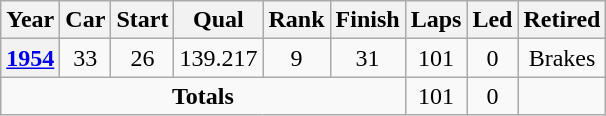<table class="wikitable" style="text-align:center">
<tr>
<th>Year</th>
<th>Car</th>
<th>Start</th>
<th>Qual</th>
<th>Rank</th>
<th>Finish</th>
<th>Laps</th>
<th>Led</th>
<th>Retired</th>
</tr>
<tr>
<th><a href='#'>1954</a></th>
<td>33</td>
<td>26</td>
<td>139.217</td>
<td>9</td>
<td>31</td>
<td>101</td>
<td>0</td>
<td>Brakes</td>
</tr>
<tr>
<td colspan=6><strong>Totals</strong></td>
<td>101</td>
<td>0</td>
<td></td>
</tr>
</table>
